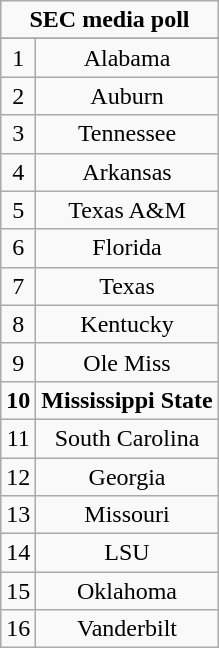<table class="wikitable" style="display: inline-table;">
<tr>
<td align="center" Colspan="3"><strong>SEC media poll</strong></td>
</tr>
<tr align="center">
</tr>
<tr align="center">
<td>1</td>
<td>Alabama</td>
</tr>
<tr align="center">
<td>2</td>
<td>Auburn</td>
</tr>
<tr align="center">
<td>3</td>
<td>Tennessee</td>
</tr>
<tr align="center">
<td>4</td>
<td>Arkansas</td>
</tr>
<tr align="center">
<td>5</td>
<td>Texas A&M</td>
</tr>
<tr align="center">
<td>6</td>
<td>Florida</td>
</tr>
<tr align="center">
<td>7</td>
<td>Texas</td>
</tr>
<tr align="center">
<td>8</td>
<td>Kentucky</td>
</tr>
<tr align="center">
<td>9</td>
<td>Ole Miss</td>
</tr>
<tr align="center">
<td><strong>10</strong></td>
<td><strong>Mississippi State</strong></td>
</tr>
<tr align="center">
<td>11</td>
<td>South Carolina</td>
</tr>
<tr align="center">
<td>12</td>
<td>Georgia</td>
</tr>
<tr align="center">
<td>13</td>
<td>Missouri</td>
</tr>
<tr align="center">
<td>14</td>
<td>LSU</td>
</tr>
<tr align="center">
<td>15</td>
<td>Oklahoma</td>
</tr>
<tr align="center">
<td>16</td>
<td>Vanderbilt</td>
</tr>
</table>
